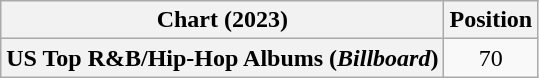<table class="wikitable sortable plainrowheaders" style="text-align:center">
<tr>
<th scope="col">Chart (2023)</th>
<th scope="col">Position</th>
</tr>
<tr>
<th scope="row">US Top R&B/Hip-Hop Albums (<em>Billboard</em>)</th>
<td>70</td>
</tr>
</table>
